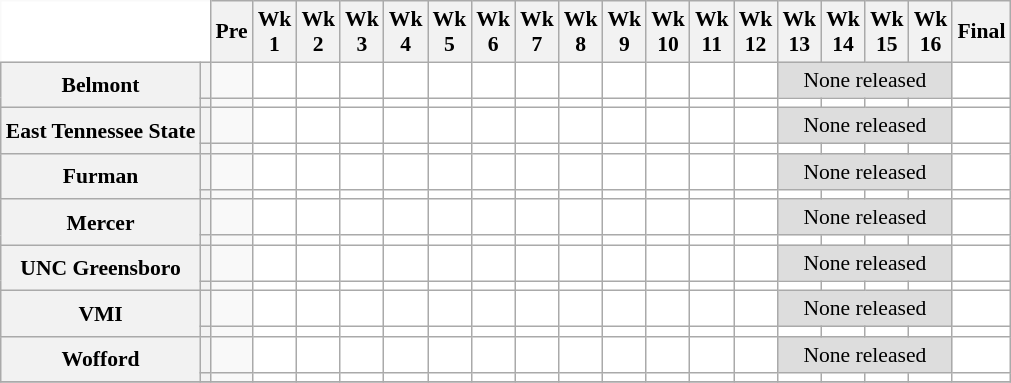<table class="wikitable" style="white-space:nowrap;font-size:90%;text-align:center;">
<tr>
<th colspan=2 style="background:white; border-top-style:hidden; border-left-style:hidden;"> </th>
<th>Pre</th>
<th>Wk<br> 1</th>
<th>Wk<br>2</th>
<th>Wk<br>3</th>
<th>Wk<br>4</th>
<th>Wk<br>5</th>
<th>Wk<br>6</th>
<th>Wk<br>7</th>
<th>Wk<br>8</th>
<th>Wk<br>9</th>
<th>Wk<br>10</th>
<th>Wk<br>11</th>
<th>Wk<br>12</th>
<th>Wk<br>13</th>
<th>Wk<br>14</th>
<th>Wk<br>15</th>
<th>Wk<br>16</th>
<th>Final</th>
</tr>
<tr>
<th rowspan=2 style=>Belmont</th>
<th></th>
<td></td>
<td style="background:#FFF;"></td>
<td style="background:#FFF;"></td>
<td style="background:#FFF;"></td>
<td style="background:#FFF;"></td>
<td style="background:#FFF;"></td>
<td style="background:#FFF;"></td>
<td style="background:#FFF;"></td>
<td style="background:#FFF;"></td>
<td style="background:#FFF;"></td>
<td style="background:#FFF;"></td>
<td style="background:#FFF;"></td>
<td style="background:#FFF;"></td>
<td colspan="4" style="background:#DDD;">None released</td>
<td style="background:#FFF;"></td>
</tr>
<tr>
<th></th>
<td></td>
<td style="background:#FFF;"></td>
<td style="background:#FFF;"></td>
<td style="background:#FFF;"></td>
<td style="background:#FFF;"></td>
<td style="background:#FFF;"></td>
<td style="background:#FFF;"></td>
<td style="background:#FFF;"></td>
<td style="background:#FFF;"></td>
<td style="background:#FFF;"></td>
<td style="background:#FFF;"></td>
<td style="background:#FFF;"></td>
<td style="background:#FFF;"></td>
<td style="background:#FFF;"></td>
<td style="background:#FFF;"></td>
<td style="background:#FFF;"></td>
<td style="background:#FFF;"></td>
<td style="background:#FFF;"></td>
</tr>
<tr>
<th rowspan=2 style=>East Tennessee State</th>
<th></th>
<td></td>
<td style="background:#FFF;"></td>
<td style="background:#FFF;"></td>
<td style="background:#FFF;"></td>
<td style="background:#FFF;"></td>
<td style="background:#FFF;"></td>
<td style="background:#FFF;"></td>
<td style="background:#FFF;"></td>
<td style="background:#FFF;"></td>
<td style="background:#FFF;"></td>
<td style="background:#FFF;"></td>
<td style="background:#FFF;"></td>
<td style="background:#FFF;"></td>
<td colspan="4" style="background:#DDD;">None released</td>
<td style="background:#FFF;"></td>
</tr>
<tr>
<th></th>
<td></td>
<td style="background:#FFF;"></td>
<td style="background:#FFF;"></td>
<td style="background:#FFF;"></td>
<td style="background:#FFF;"></td>
<td style="background:#FFF;"></td>
<td style="background:#FFF;"></td>
<td style="background:#FFF;"></td>
<td style="background:#FFF;"></td>
<td style="background:#FFF;"></td>
<td style="background:#FFF;"></td>
<td style="background:#FFF;"></td>
<td style="background:#FFF;"></td>
<td style="background:#FFF;"></td>
<td style="background:#FFF;"></td>
<td style="background:#FFF;"></td>
<td style="background:#FFF;"></td>
<td style="background:#FFF;"></td>
</tr>
<tr>
<th rowspan=2 style=>Furman</th>
<th></th>
<td></td>
<td style="background:#FFF;"></td>
<td style="background:#FFF;"></td>
<td style="background:#FFF;"></td>
<td style="background:#FFF;"></td>
<td style="background:#FFF;"></td>
<td style="background:#FFF;"></td>
<td style="background:#FFF;"></td>
<td style="background:#FFF;"></td>
<td style="background:#FFF;"></td>
<td style="background:#FFF;"></td>
<td style="background:#FFF;"></td>
<td style="background:#FFF;"></td>
<td colspan="4" style="background:#DDD;">None released</td>
<td style="background:#FFF;"></td>
</tr>
<tr>
<th></th>
<td></td>
<td style="background:#FFF;"></td>
<td style="background:#FFF;"></td>
<td style="background:#FFF;"></td>
<td style="background:#FFF;"></td>
<td style="background:#FFF;"></td>
<td style="background:#FFF;"></td>
<td style="background:#FFF;"></td>
<td style="background:#FFF;"></td>
<td style="background:#FFF;"></td>
<td style="background:#FFF;"></td>
<td style="background:#FFF;"></td>
<td style="background:#FFF;"></td>
<td style="background:#FFF;"></td>
<td style="background:#FFF;"></td>
<td style="background:#FFF;"></td>
<td style="background:#FFF;"></td>
<td style="background:#FFF;"></td>
</tr>
<tr>
<th rowspan=2 style=>Mercer</th>
<th></th>
<td></td>
<td style="background:#FFF;"></td>
<td style="background:#FFF;"></td>
<td style="background:#FFF;"></td>
<td style="background:#FFF;"></td>
<td style="background:#FFF;"></td>
<td style="background:#FFF;"></td>
<td style="background:#FFF;"></td>
<td style="background:#FFF;"></td>
<td style="background:#FFF;"></td>
<td style="background:#FFF;"></td>
<td style="background:#FFF;"></td>
<td style="background:#FFF;"></td>
<td colspan="4" style="background:#DDD;">None released</td>
<td style="background:#FFF;"></td>
</tr>
<tr>
<th></th>
<td></td>
<td style="background:#FFF;"></td>
<td style="background:#FFF;"></td>
<td style="background:#FFF;"></td>
<td style="background:#FFF;"></td>
<td style="background:#FFF;"></td>
<td style="background:#FFF;"></td>
<td style="background:#FFF;"></td>
<td style="background:#FFF;"></td>
<td style="background:#FFF;"></td>
<td style="background:#FFF;"></td>
<td style="background:#FFF;"></td>
<td style="background:#FFF;"></td>
<td style="background:#FFF;"></td>
<td style="background:#FFF;"></td>
<td style="background:#FFF;"></td>
<td style="background:#FFF;"></td>
<td style="background:#FFF;"></td>
</tr>
<tr>
<th rowspan=2 style=>UNC Greensboro</th>
<th></th>
<td></td>
<td style="background:#FFF;"></td>
<td style="background:#FFF;"></td>
<td style="background:#FFF;"></td>
<td style="background:#FFF;"></td>
<td style="background:#FFF;"></td>
<td style="background:#FFF;"></td>
<td style="background:#FFF;"></td>
<td style="background:#FFF;"></td>
<td style="background:#FFF;"></td>
<td style="background:#FFF;"></td>
<td style="background:#FFF;"></td>
<td style="background:#FFF;"></td>
<td colspan="4" style="background:#DDD;">None released</td>
<td style="background:#FFF;"></td>
</tr>
<tr>
<th></th>
<td></td>
<td style="background:#FFF;"></td>
<td style="background:#FFF;"></td>
<td style="background:#FFF;"></td>
<td style="background:#FFF;"></td>
<td style="background:#FFF;"></td>
<td style="background:#FFF;"></td>
<td style="background:#FFF;"></td>
<td style="background:#FFF;"></td>
<td style="background:#FFF;"></td>
<td style="background:#FFF;"></td>
<td style="background:#FFF;"></td>
<td style="background:#FFF;"></td>
<td style="background:#FFF;"></td>
<td style="background:#FFF;"></td>
<td style="background:#FFF;"></td>
<td style="background:#FFF;"></td>
<td style="background:#FFF;"></td>
</tr>
<tr>
<th rowspan=2 style=>VMI</th>
<th></th>
<td></td>
<td style="background:#FFF;"></td>
<td style="background:#FFF;"></td>
<td style="background:#FFF;"></td>
<td style="background:#FFF;"></td>
<td style="background:#FFF;"></td>
<td style="background:#FFF;"></td>
<td style="background:#FFF;"></td>
<td style="background:#FFF;"></td>
<td style="background:#FFF;"></td>
<td style="background:#FFF;"></td>
<td style="background:#FFF;"></td>
<td style="background:#FFF;"></td>
<td colspan="4" style="background:#DDD;">None released</td>
<td style="background:#FFF;"></td>
</tr>
<tr>
<th></th>
<td></td>
<td style="background:#FFF;"></td>
<td style="background:#FFF;"></td>
<td style="background:#FFF;"></td>
<td style="background:#FFF;"></td>
<td style="background:#FFF;"></td>
<td style="background:#FFF;"></td>
<td style="background:#FFF;"></td>
<td style="background:#FFF;"></td>
<td style="background:#FFF;"></td>
<td style="background:#FFF;"></td>
<td style="background:#FFF;"></td>
<td style="background:#FFF;"></td>
<td style="background:#FFF;"></td>
<td style="background:#FFF;"></td>
<td style="background:#FFF;"></td>
<td style="background:#FFF;"></td>
<td style="background:#FFF;"></td>
</tr>
<tr>
<th rowspan=2 style=>Wofford</th>
<th></th>
<td></td>
<td style="background:#FFF;"></td>
<td style="background:#FFF;"></td>
<td style="background:#FFF;"></td>
<td style="background:#FFF;"></td>
<td style="background:#FFF;"></td>
<td style="background:#FFF;"></td>
<td style="background:#FFF;"></td>
<td style="background:#FFF;"></td>
<td style="background:#FFF;"></td>
<td style="background:#FFF;"></td>
<td style="background:#FFF;"></td>
<td style="background:#FFF;"></td>
<td colspan="4" style="background:#DDD;">None released</td>
<td style="background:#FFF;"></td>
</tr>
<tr>
<th></th>
<td></td>
<td style="background:#FFF;"></td>
<td style="background:#FFF;"></td>
<td style="background:#FFF;"></td>
<td style="background:#FFF;"></td>
<td style="background:#FFF;"></td>
<td style="background:#FFF;"></td>
<td style="background:#FFF;"></td>
<td style="background:#FFF;"></td>
<td style="background:#FFF;"></td>
<td style="background:#FFF;"></td>
<td style="background:#FFF;"></td>
<td style="background:#FFF;"></td>
<td style="background:#FFF;"></td>
<td style="background:#FFF;"></td>
<td style="background:#FFF;"></td>
<td style="background:#FFF;"></td>
<td style="background:#FFF;"></td>
</tr>
<tr>
</tr>
</table>
